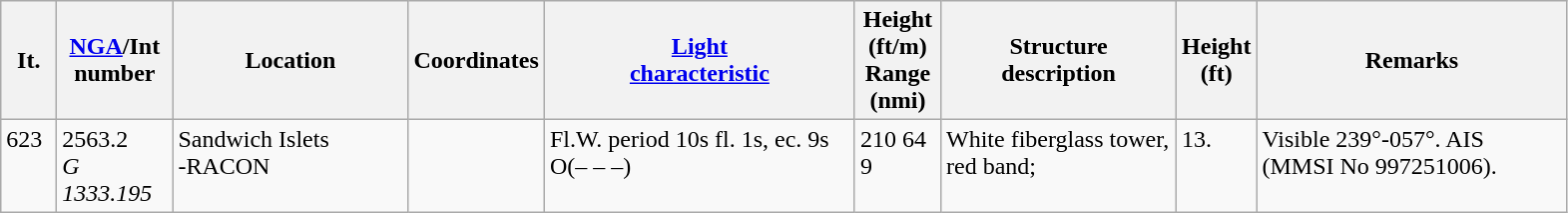<table class="wikitable">
<tr>
<th width="30">It.</th>
<th width="70"><a href='#'>NGA</a>/Int<br>number</th>
<th width="150">Location</th>
<th width="80">Coordinates</th>
<th width="200"><a href='#'>Light<br>characteristic</a></th>
<th width="50">Height (ft/m)<br>Range (nmi)</th>
<th width="150">Structure<br>description</th>
<th width="30">Height (ft)</th>
<th width="200">Remarks</th>
</tr>
<tr valign="top">
<td>623</td>
<td>2563.2<br><em>G 1333.195</em></td>
<td>Sandwich Islets <br> -RACON</td>
<td></td>
<td>Fl.W. period 10s fl. 1s, ec. 9s <br> O(– – –)</td>
<td>210 64 9</td>
<td>White fiberglass tower, red band;</td>
<td>13.</td>
<td>Visible 239°-057°. AIS (MMSI No 997251006).</td>
</tr>
</table>
